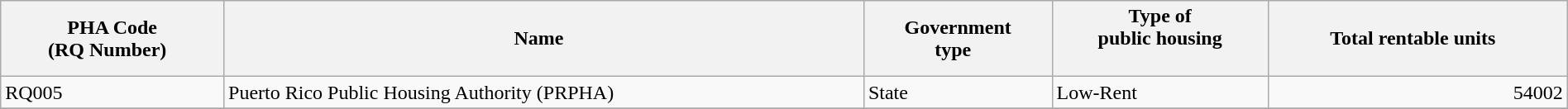<table class="wikitable" style="width:100%" style="text-align:left">
<tr>
<th width="*"><strong>PHA Code<br>(RQ Number)</strong>  </th>
<th width="*"><strong>Name</strong>  </th>
<th width="*"><strong>Government<br>type</strong>  </th>
<th width="*"><strong>Type of<br>public housing</strong><br>  </th>
<th width="*"><strong>Total rentable units</strong>  </th>
</tr>
<tr>
<td>RQ005</td>
<td>Puerto Rico Public Housing Authority (PRPHA)</td>
<td>State</td>
<td>Low-Rent</td>
<td style="text-align:right;">54002</td>
</tr>
<tr>
</tr>
</table>
